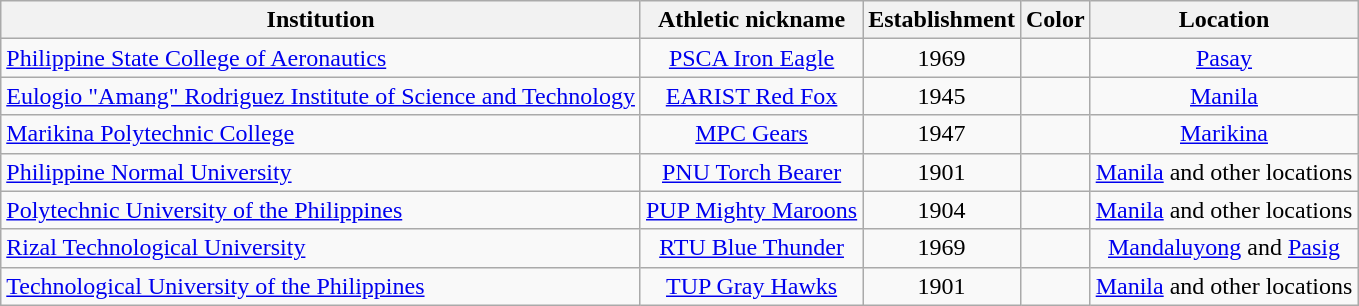<table class="wikitable sortable">
<tr>
<th>Institution</th>
<th>Athletic nickname</th>
<th>Establishment</th>
<th>Color</th>
<th>Location</th>
</tr>
<tr>
<td><a href='#'>Philippine State College of Aeronautics</a></td>
<td align="center"><a href='#'>PSCA Iron Eagle</a></td>
<td align="center">1969</td>
<td align="center"></td>
<td align="center"><a href='#'>Pasay</a></td>
</tr>
<tr>
<td><a href='#'>Eulogio "Amang" Rodriguez Institute of Science and Technology</a></td>
<td align="center"><a href='#'>EARIST Red Fox</a></td>
<td align="center">1945</td>
<td align="center"></td>
<td align="center"><a href='#'>Manila</a></td>
</tr>
<tr>
<td><a href='#'>Marikina Polytechnic College</a></td>
<td align="center"><a href='#'>MPC Gears</a></td>
<td align="center">1947</td>
<td align="center"></td>
<td align="center"><a href='#'>Marikina</a></td>
</tr>
<tr>
<td><a href='#'>Philippine Normal University</a></td>
<td align="center"><a href='#'>PNU Torch Bearer</a></td>
<td align="center">1901</td>
<td align="center"></td>
<td align="center"><a href='#'>Manila</a> and other locations</td>
</tr>
<tr>
<td><a href='#'>Polytechnic University of the Philippines</a></td>
<td align="center"><a href='#'>PUP Mighty Maroons</a></td>
<td align="center">1904</td>
<td align="center"></td>
<td align="center"><a href='#'>Manila</a> and other locations</td>
</tr>
<tr>
<td><a href='#'>Rizal Technological University</a></td>
<td align="center"><a href='#'>RTU Blue Thunder</a></td>
<td align="center">1969</td>
<td align="center"></td>
<td align="center"><a href='#'>Mandaluyong</a> and <a href='#'>Pasig</a></td>
</tr>
<tr>
<td><a href='#'>Technological University of the Philippines</a></td>
<td align="center"><a href='#'>TUP Gray Hawks</a></td>
<td align="center">1901</td>
<td align="center"></td>
<td align="center"><a href='#'>Manila</a> and other locations</td>
</tr>
</table>
